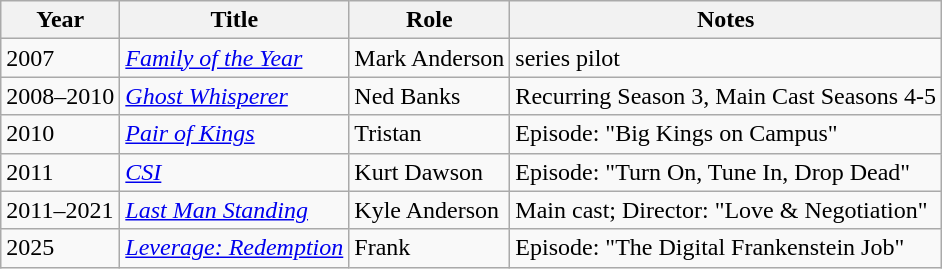<table class="wikitable">
<tr>
<th>Year</th>
<th>Title</th>
<th>Role</th>
<th>Notes</th>
</tr>
<tr>
<td>2007</td>
<td><em><a href='#'>Family of the Year</a> </em></td>
<td>Mark Anderson</td>
<td>series pilot</td>
</tr>
<tr>
<td>2008–2010</td>
<td><em><a href='#'>Ghost Whisperer</a></em></td>
<td>Ned Banks</td>
<td>Recurring Season 3, Main Cast Seasons 4-5</td>
</tr>
<tr>
<td>2010</td>
<td><em><a href='#'>Pair of Kings</a></em></td>
<td>Tristan</td>
<td>Episode: "Big Kings on Campus"</td>
</tr>
<tr>
<td>2011</td>
<td><em><a href='#'>CSI</a></em></td>
<td>Kurt Dawson</td>
<td>Episode: "Turn On, Tune In, Drop Dead"</td>
</tr>
<tr>
<td>2011–2021</td>
<td><em><a href='#'>Last Man Standing</a></em></td>
<td>Kyle Anderson</td>
<td>Main cast; Director: "Love & Negotiation"</td>
</tr>
<tr>
<td>2025</td>
<td><em><a href='#'>Leverage: Redemption</a></em></td>
<td>Frank</td>
<td>Episode: "The Digital Frankenstein Job"</td>
</tr>
</table>
